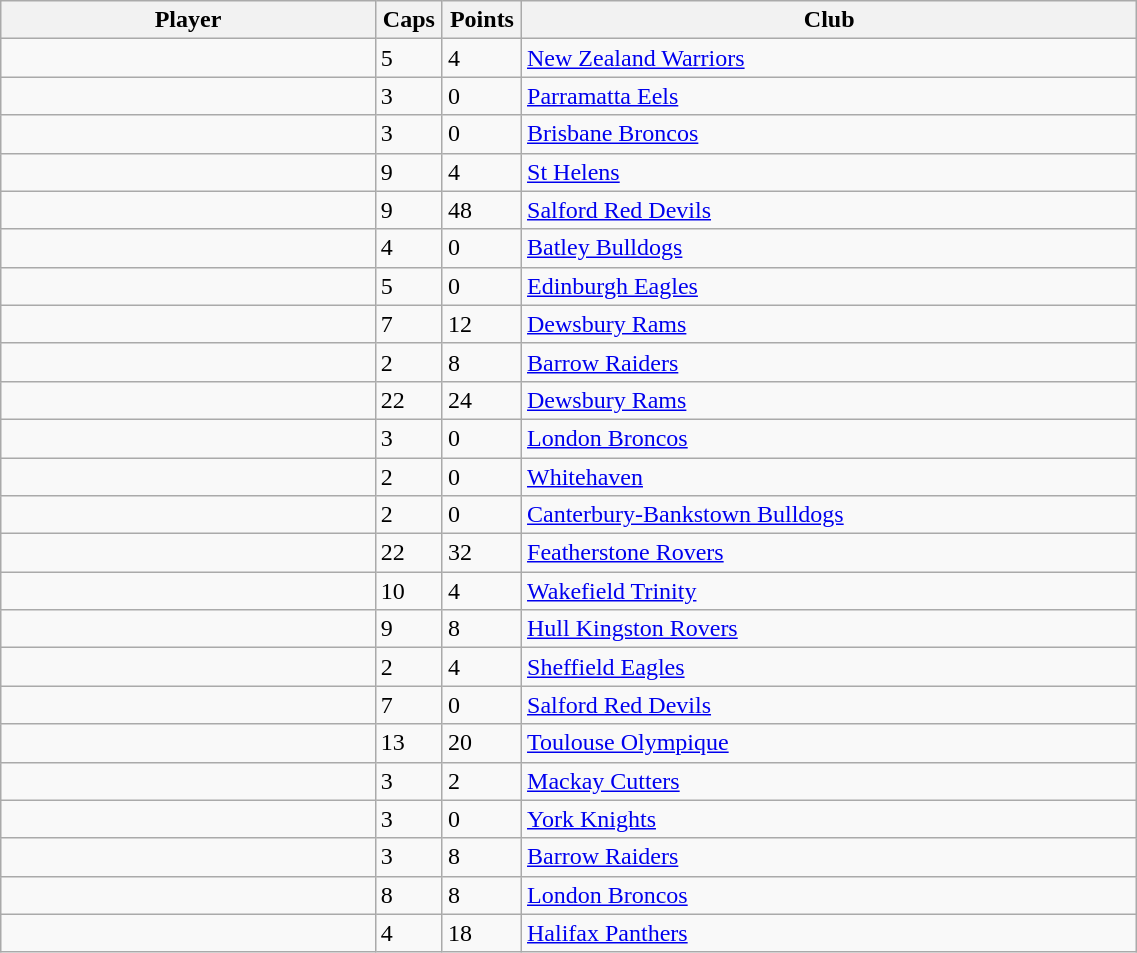<table class="wikitable sortable" style="width:60%;text-align:left">
<tr>
<th width=28%>Player</th>
<th width=2%>Caps</th>
<th width=2%>Points</th>
<th width=46%>Club</th>
</tr>
<tr>
<td></td>
<td>5</td>
<td>4</td>
<td>  <a href='#'>New Zealand Warriors</a></td>
</tr>
<tr>
<td></td>
<td>3</td>
<td>0</td>
<td>  <a href='#'>Parramatta Eels</a></td>
</tr>
<tr>
<td></td>
<td>3</td>
<td>0</td>
<td>  <a href='#'>Brisbane Broncos</a></td>
</tr>
<tr>
<td></td>
<td>9</td>
<td>4</td>
<td>  <a href='#'>St Helens</a></td>
</tr>
<tr>
<td></td>
<td>9</td>
<td>48</td>
<td>  <a href='#'>Salford Red Devils</a></td>
</tr>
<tr>
<td></td>
<td>4</td>
<td>0</td>
<td>  <a href='#'>Batley Bulldogs</a></td>
</tr>
<tr>
<td></td>
<td>5</td>
<td>0</td>
<td> <a href='#'>Edinburgh Eagles</a></td>
</tr>
<tr>
<td></td>
<td>7</td>
<td>12</td>
<td>  <a href='#'>Dewsbury Rams</a></td>
</tr>
<tr>
<td></td>
<td>2</td>
<td>8</td>
<td>  <a href='#'>Barrow Raiders</a></td>
</tr>
<tr>
<td></td>
<td>22</td>
<td>24</td>
<td>  <a href='#'>Dewsbury Rams</a></td>
</tr>
<tr>
<td></td>
<td>3</td>
<td>0</td>
<td>  <a href='#'>London Broncos</a></td>
</tr>
<tr>
<td></td>
<td>2</td>
<td>0</td>
<td>  <a href='#'>Whitehaven</a></td>
</tr>
<tr>
<td></td>
<td>2</td>
<td>0</td>
<td>  <a href='#'>Canterbury-Bankstown Bulldogs</a></td>
</tr>
<tr>
<td></td>
<td>22</td>
<td>32</td>
<td>  <a href='#'>Featherstone Rovers</a></td>
</tr>
<tr>
<td></td>
<td>10</td>
<td>4</td>
<td>  <a href='#'>Wakefield Trinity</a></td>
</tr>
<tr>
<td></td>
<td>9</td>
<td>8</td>
<td>  <a href='#'>Hull Kingston Rovers</a></td>
</tr>
<tr>
<td></td>
<td>2</td>
<td>4</td>
<td>  <a href='#'>Sheffield Eagles</a></td>
</tr>
<tr>
<td></td>
<td>7</td>
<td>0</td>
<td>  <a href='#'>Salford Red Devils</a></td>
</tr>
<tr>
<td></td>
<td>13</td>
<td>20</td>
<td>  <a href='#'>Toulouse Olympique</a></td>
</tr>
<tr>
<td></td>
<td>3</td>
<td>2</td>
<td>  <a href='#'>Mackay Cutters</a></td>
</tr>
<tr>
<td></td>
<td>3</td>
<td>0</td>
<td>  <a href='#'>York Knights</a></td>
</tr>
<tr>
<td></td>
<td>3</td>
<td>8</td>
<td>  <a href='#'>Barrow Raiders</a></td>
</tr>
<tr>
<td></td>
<td>8</td>
<td>8</td>
<td>  <a href='#'>London Broncos</a></td>
</tr>
<tr>
<td></td>
<td>4</td>
<td>18</td>
<td>  <a href='#'>Halifax Panthers</a></td>
</tr>
</table>
